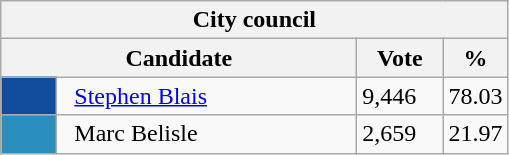<table class="wikitable">
<tr>
<th colspan="4">City council</th>
</tr>
<tr>
<th bgcolor="#DDDDFF" width="230px" colspan="2">Candidate</th>
<th bgcolor="#DDDDFF" width="50px">Vote</th>
<th bgcolor="#DDDDFF" width="30px">%</th>
</tr>
<tr>
<td bgcolor=#114B9C width="30px"> </td>
<td>  <a href='#'>Stephen Blais</a></td>
<td>9,446</td>
<td>78.03</td>
</tr>
<tr>
<td bgcolor=#2A8FBD width="30px"> </td>
<td>  Marc Belisle</td>
<td>2,659</td>
<td>21.97</td>
</tr>
</table>
